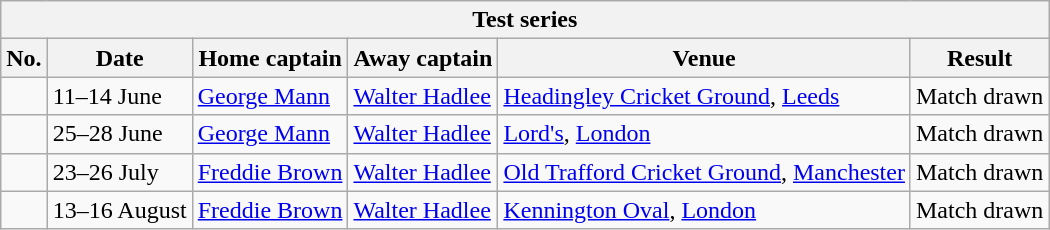<table class="wikitable">
<tr>
<th colspan="9">Test series</th>
</tr>
<tr>
<th>No.</th>
<th>Date</th>
<th>Home captain</th>
<th>Away captain</th>
<th>Venue</th>
<th>Result</th>
</tr>
<tr>
<td></td>
<td>11–14 June</td>
<td><a href='#'>George Mann</a></td>
<td><a href='#'>Walter Hadlee</a></td>
<td><a href='#'>Headingley Cricket Ground</a>, <a href='#'>Leeds</a></td>
<td>Match drawn</td>
</tr>
<tr>
<td></td>
<td>25–28 June</td>
<td><a href='#'>George Mann</a></td>
<td><a href='#'>Walter Hadlee</a></td>
<td><a href='#'>Lord's</a>, <a href='#'>London</a></td>
<td>Match drawn</td>
</tr>
<tr>
<td></td>
<td>23–26 July</td>
<td><a href='#'>Freddie Brown</a></td>
<td><a href='#'>Walter Hadlee</a></td>
<td><a href='#'>Old Trafford Cricket Ground</a>, <a href='#'>Manchester</a></td>
<td>Match drawn</td>
</tr>
<tr>
<td></td>
<td>13–16 August</td>
<td><a href='#'>Freddie Brown</a></td>
<td><a href='#'>Walter Hadlee</a></td>
<td><a href='#'>Kennington Oval</a>, <a href='#'>London</a></td>
<td>Match drawn</td>
</tr>
</table>
